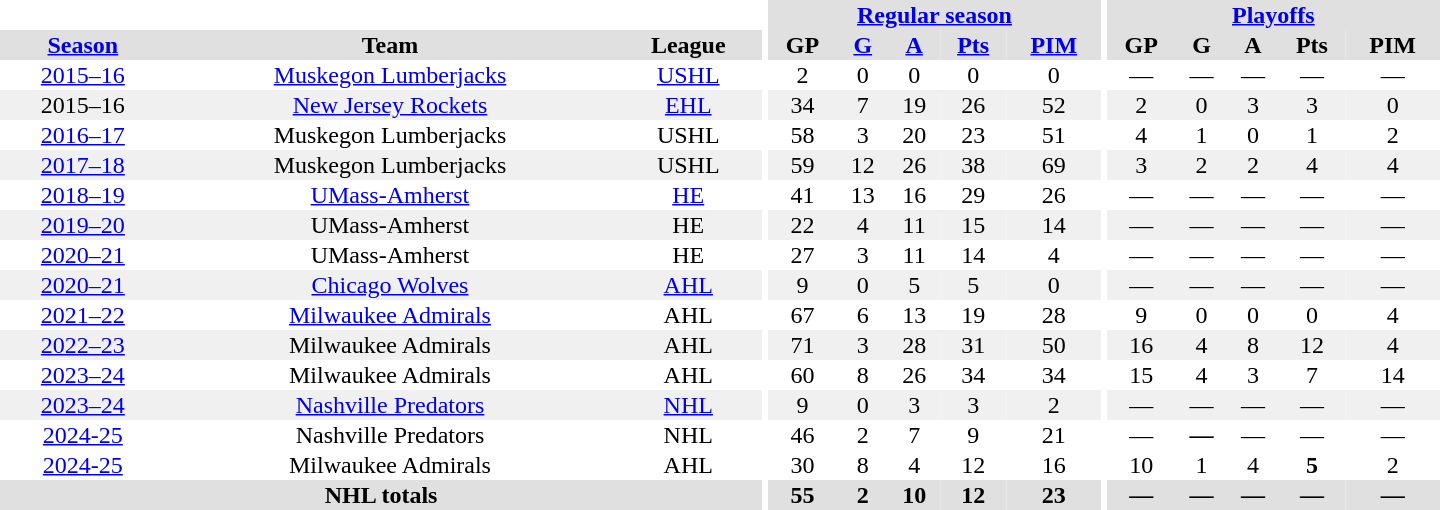<table border="0" cellpadding="1" cellspacing="0" style="text-align:center; width:60em">
<tr bgcolor="#e0e0e0">
<th colspan="3" bgcolor="#ffffff"></th>
<th rowspan="101" bgcolor="#ffffff"></th>
<th colspan="5"><a href='#'>Regular season</a></th>
<th rowspan="101" bgcolor="#ffffff"></th>
<th colspan="5"><a href='#'>Playoffs</a></th>
</tr>
<tr bgcolor="#e0e0e0">
<th><a href='#'>Season</a></th>
<th>Team</th>
<th>League</th>
<th>GP</th>
<th><a href='#'>G</a></th>
<th><a href='#'>A</a></th>
<th><a href='#'>Pts</a></th>
<th><a href='#'>PIM</a></th>
<th>GP</th>
<th>G</th>
<th>A</th>
<th>Pts</th>
<th>PIM</th>
</tr>
<tr>
<td><a href='#'>2015–16</a></td>
<td><a href='#'>Muskegon Lumberjacks</a></td>
<td><a href='#'>USHL</a></td>
<td>2</td>
<td>0</td>
<td>0</td>
<td>0</td>
<td>0</td>
<td>—</td>
<td>—</td>
<td>—</td>
<td>—</td>
<td>—</td>
</tr>
<tr bgcolor="#f0f0f0">
<td>2015–16</td>
<td><a href='#'>New Jersey Rockets</a></td>
<td><a href='#'>EHL</a></td>
<td>34</td>
<td>7</td>
<td>19</td>
<td>26</td>
<td>52</td>
<td>2</td>
<td>0</td>
<td>3</td>
<td>3</td>
<td>0</td>
</tr>
<tr>
<td><a href='#'>2016–17</a></td>
<td>Muskegon Lumberjacks</td>
<td>USHL</td>
<td>58</td>
<td>3</td>
<td>20</td>
<td>23</td>
<td>51</td>
<td>4</td>
<td>1</td>
<td>0</td>
<td>1</td>
<td>2</td>
</tr>
<tr bgcolor="#f0f0f0">
<td><a href='#'>2017–18</a></td>
<td>Muskegon Lumberjacks</td>
<td>USHL</td>
<td>59</td>
<td>12</td>
<td>26</td>
<td>38</td>
<td>69</td>
<td>3</td>
<td>2</td>
<td>2</td>
<td>4</td>
<td>4</td>
</tr>
<tr>
<td><a href='#'>2018–19</a></td>
<td><a href='#'>UMass-Amherst</a></td>
<td><a href='#'>HE</a></td>
<td>41</td>
<td>13</td>
<td>16</td>
<td>29</td>
<td>26</td>
<td>—</td>
<td>—</td>
<td>—</td>
<td>—</td>
<td>—</td>
</tr>
<tr bgcolor="#f0f0f0">
<td><a href='#'>2019–20</a></td>
<td>UMass-Amherst</td>
<td>HE</td>
<td>22</td>
<td>4</td>
<td>11</td>
<td>15</td>
<td>14</td>
<td>—</td>
<td>—</td>
<td>—</td>
<td>—</td>
<td>—</td>
</tr>
<tr>
<td><a href='#'>2020–21</a></td>
<td>UMass-Amherst</td>
<td>HE</td>
<td>27</td>
<td>3</td>
<td>11</td>
<td>14</td>
<td>4</td>
<td>—</td>
<td>—</td>
<td>—</td>
<td>—</td>
<td>—</td>
</tr>
<tr bgcolor="#f0f0f0">
<td><a href='#'>2020–21</a></td>
<td><a href='#'>Chicago Wolves</a></td>
<td><a href='#'>AHL</a></td>
<td>9</td>
<td>0</td>
<td>5</td>
<td>5</td>
<td>0</td>
<td>—</td>
<td>—</td>
<td>—</td>
<td>—</td>
<td>—</td>
</tr>
<tr>
<td><a href='#'>2021–22</a></td>
<td><a href='#'>Milwaukee Admirals</a></td>
<td>AHL</td>
<td>67</td>
<td>6</td>
<td>13</td>
<td>19</td>
<td>28</td>
<td>9</td>
<td>0</td>
<td>0</td>
<td>0</td>
<td>4</td>
</tr>
<tr bgcolor="#f0f0f0">
<td><a href='#'>2022–23</a></td>
<td>Milwaukee Admirals</td>
<td>AHL</td>
<td>71</td>
<td>3</td>
<td>28</td>
<td>31</td>
<td>50</td>
<td>16</td>
<td>4</td>
<td>8</td>
<td>12</td>
<td>4</td>
</tr>
<tr>
<td><a href='#'>2023–24</a></td>
<td>Milwaukee Admirals</td>
<td>AHL</td>
<td>60</td>
<td>8</td>
<td>26</td>
<td>34</td>
<td>34</td>
<td>15</td>
<td>4</td>
<td>3</td>
<td>7</td>
<td>14</td>
</tr>
<tr bgcolor="#f0f0f0">
<td><a href='#'>2023–24</a></td>
<td><a href='#'>Nashville Predators</a></td>
<td><a href='#'>NHL</a></td>
<td>9</td>
<td>0</td>
<td>3</td>
<td>3</td>
<td>2</td>
<td>—</td>
<td>—</td>
<td>—</td>
<td>—</td>
<td>—</td>
</tr>
<tr>
<td><a href='#'>2024-25</a></td>
<td>Nashville Predators</td>
<td>NHL</td>
<td>46</td>
<td>2</td>
<td>7</td>
<td>9</td>
<td>21</td>
<td>—</td>
<th>—</th>
<td>—</td>
<td>—</td>
<td>—</td>
</tr>
<tr>
<td><a href='#'>2024-25</a></td>
<td>Milwaukee Admirals</td>
<td>AHL</td>
<td>30</td>
<td>8</td>
<td>4</td>
<td>12</td>
<td>16</td>
<td>10</td>
<td>1</td>
<td>4</td>
<th>5</th>
<td>2</td>
</tr>
<tr bgcolor="#e0e0e0">
<th colspan="3">NHL totals</th>
<th>55</th>
<th>2</th>
<th>10</th>
<th>12</th>
<th>23</th>
<th>—</th>
<th>—</th>
<th>—</th>
<th>—</th>
<th>—</th>
</tr>
</table>
